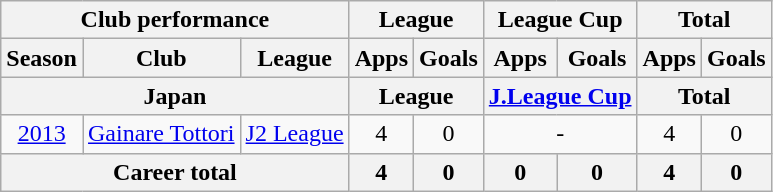<table class="wikitable" style="text-align:center">
<tr>
<th colspan="3">Club performance</th>
<th colspan="2">League</th>
<th colspan="2">League Cup</th>
<th colspan="2">Total</th>
</tr>
<tr>
<th>Season</th>
<th>Club</th>
<th>League</th>
<th>Apps</th>
<th>Goals</th>
<th>Apps</th>
<th>Goals</th>
<th>Apps</th>
<th>Goals</th>
</tr>
<tr>
<th colspan="3">Japan</th>
<th colspan="2">League</th>
<th colspan="2"><a href='#'>J.League Cup</a></th>
<th colspan="2">Total</th>
</tr>
<tr>
<td><a href='#'>2013</a></td>
<td><a href='#'>Gainare Tottori</a></td>
<td><a href='#'>J2 League</a></td>
<td>4</td>
<td>0</td>
<td colspan="2">-</td>
<td>4</td>
<td>0</td>
</tr>
<tr>
<th colspan=3>Career total</th>
<th>4</th>
<th>0</th>
<th>0</th>
<th>0</th>
<th>4</th>
<th>0</th>
</tr>
</table>
